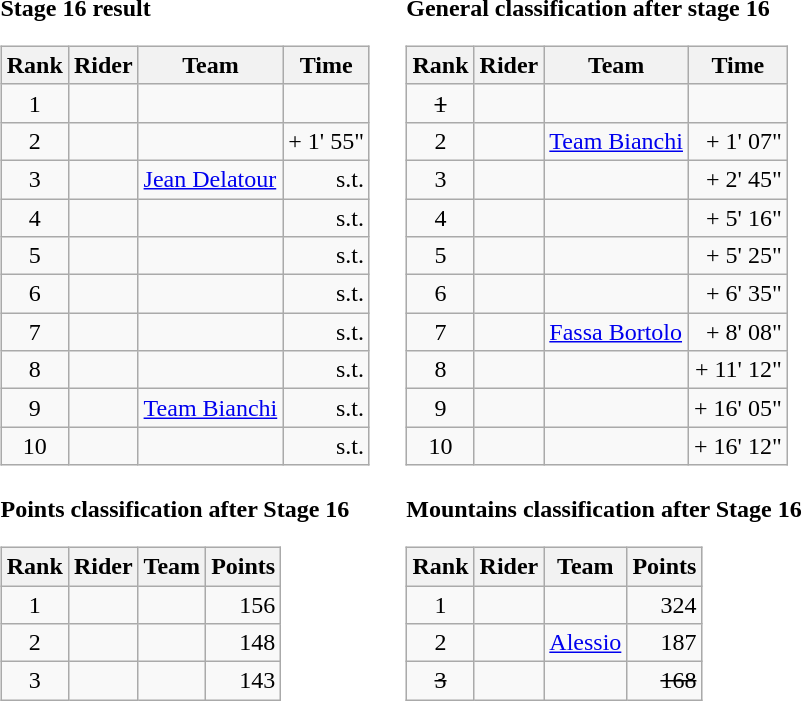<table>
<tr>
<td><strong>Stage 16 result</strong><br><table class="wikitable">
<tr>
<th scope="col">Rank</th>
<th scope="col">Rider</th>
<th scope="col">Team</th>
<th scope="col">Time</th>
</tr>
<tr>
<td style="text-align:center;">1</td>
<td></td>
<td></td>
<td style="text-align:right;"></td>
</tr>
<tr>
<td style="text-align:center;">2</td>
<td></td>
<td></td>
<td align=right>+ 1' 55"</td>
</tr>
<tr>
<td style="text-align:center;">3</td>
<td></td>
<td><a href='#'>Jean Delatour</a></td>
<td style="text-align:right;">s.t.</td>
</tr>
<tr>
<td style="text-align:center;">4</td>
<td></td>
<td></td>
<td align=right>s.t.</td>
</tr>
<tr>
<td style="text-align:center;">5</td>
<td></td>
<td></td>
<td align=right>s.t.</td>
</tr>
<tr>
<td style="text-align:center;">6</td>
<td></td>
<td></td>
<td align=right>s.t.</td>
</tr>
<tr>
<td style="text-align:center;">7</td>
<td></td>
<td></td>
<td align=right>s.t.</td>
</tr>
<tr>
<td style="text-align:center;">8</td>
<td></td>
<td></td>
<td align=right>s.t.</td>
</tr>
<tr>
<td style="text-align:center;">9</td>
<td></td>
<td><a href='#'>Team Bianchi</a></td>
<td align=right>s.t.</td>
</tr>
<tr>
<td style="text-align:center;">10</td>
<td></td>
<td></td>
<td align=right>s.t.</td>
</tr>
</table>
</td>
<td></td>
<td><strong>General classification after stage 16</strong><br><table class="wikitable">
<tr>
<th scope="col">Rank</th>
<th scope="col">Rider</th>
<th scope="col">Team</th>
<th scope="col">Time</th>
</tr>
<tr>
<td style="text-align:center;"><del>1</del></td>
<td><del></del></td>
<td><del></del></td>
<td style="text-align:right;"><del></del></td>
</tr>
<tr>
<td style="text-align:center;">2</td>
<td></td>
<td><a href='#'>Team Bianchi</a></td>
<td style="text-align:right;">+ 1' 07"</td>
</tr>
<tr>
<td style="text-align:center;">3</td>
<td></td>
<td></td>
<td align=right>+ 2' 45"</td>
</tr>
<tr>
<td style="text-align:center;">4</td>
<td></td>
<td></td>
<td align=right>+ 5' 16"</td>
</tr>
<tr>
<td style="text-align:center;">5</td>
<td></td>
<td></td>
<td align=right>+ 5' 25"</td>
</tr>
<tr>
<td style="text-align:center;">6</td>
<td></td>
<td></td>
<td align=right>+ 6' 35"</td>
</tr>
<tr>
<td style="text-align:center;">7</td>
<td></td>
<td><a href='#'>Fassa Bortolo</a></td>
<td align=right>+ 8' 08"</td>
</tr>
<tr>
<td style="text-align:center;">8</td>
<td></td>
<td></td>
<td align=right>+ 11' 12"</td>
</tr>
<tr>
<td style="text-align:center;">9</td>
<td></td>
<td></td>
<td align=right>+ 16' 05"</td>
</tr>
<tr>
<td style="text-align:center;">10</td>
<td></td>
<td></td>
<td style="text-align:right;">+ 16' 12"</td>
</tr>
</table>
</td>
</tr>
<tr valign="top">
<td><strong>Points classification after Stage 16</strong><br><table class="wikitable">
<tr>
<th scope="col">Rank</th>
<th scope="col">Rider</th>
<th scope="col">Team</th>
<th scope="col">Points</th>
</tr>
<tr>
<td style="text-align:center;">1</td>
<td> </td>
<td></td>
<td align=right>156</td>
</tr>
<tr>
<td style="text-align:center;">2</td>
<td></td>
<td></td>
<td align=right>148</td>
</tr>
<tr>
<td style="text-align:center;">3</td>
<td></td>
<td></td>
<td align=right>143</td>
</tr>
</table>
</td>
<td></td>
<td><strong>Mountains classification after Stage 16</strong><br><table class="wikitable">
<tr>
<th scope="col">Rank</th>
<th scope="col">Rider</th>
<th scope="col">Team</th>
<th scope="col">Points</th>
</tr>
<tr>
<td style="text-align:center;">1</td>
<td> </td>
<td></td>
<td align=right>324</td>
</tr>
<tr>
<td style="text-align:center;">2</td>
<td></td>
<td><a href='#'>Alessio</a></td>
<td style="text-align:right;">187</td>
</tr>
<tr>
<td style="text-align:center;"><del>3</del></td>
<td><del></del></td>
<td><del></del></td>
<td style="text-align:right;"><del>168</del></td>
</tr>
</table>
</td>
</tr>
</table>
